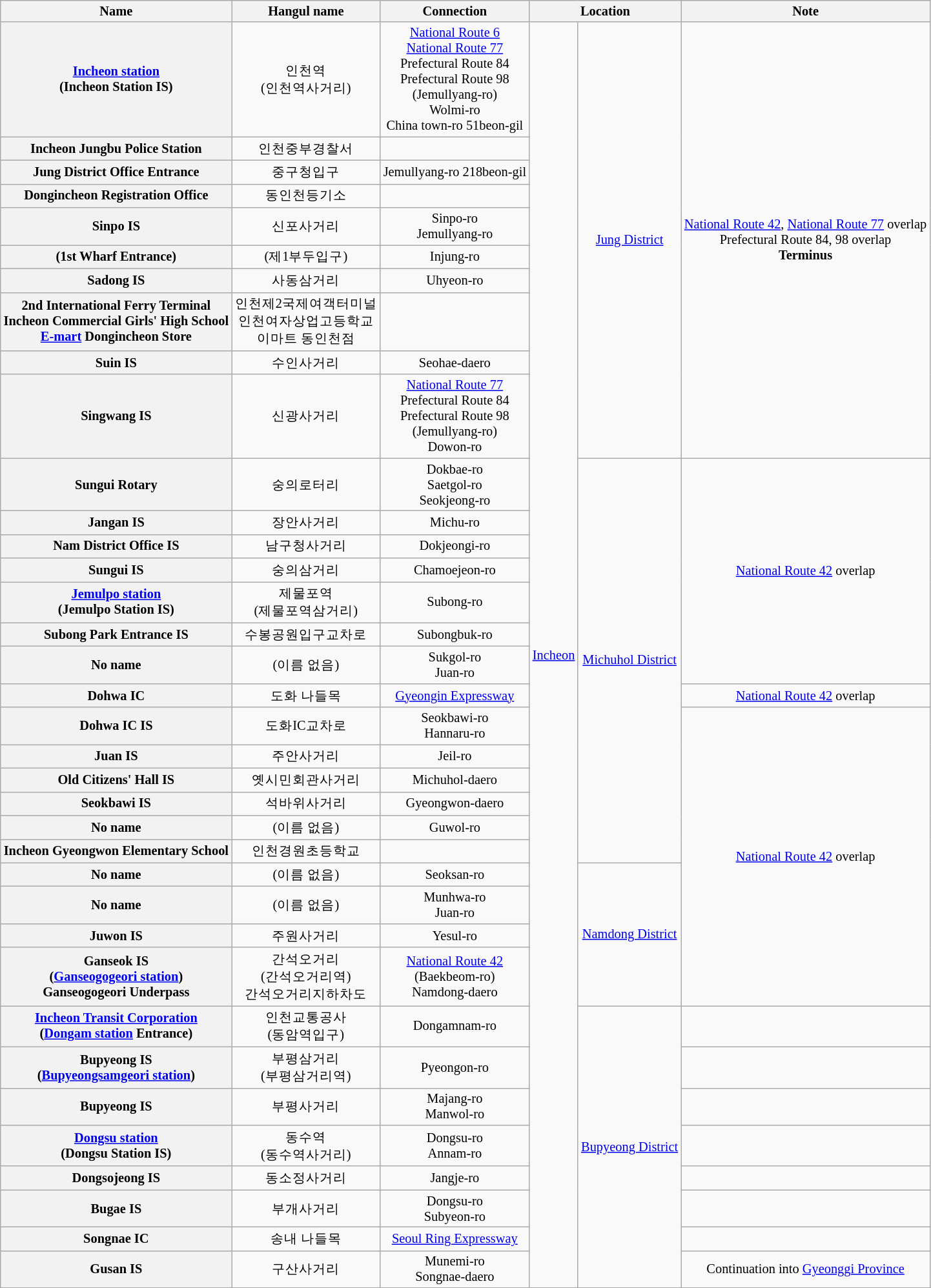<table class="wikitable" style="font-size: 85%; text-align: center;">
<tr>
<th>Name </th>
<th>Hangul name</th>
<th>Connection</th>
<th colspan="2">Location</th>
<th>Note</th>
</tr>
<tr>
<th><a href='#'>Incheon station</a><br>(Incheon Station IS)</th>
<td>인천역<br>(인천역사거리)</td>
<td><a href='#'>National Route 6</a><br><a href='#'>National Route 77</a><br>Prefectural Route 84<br>Prefectural Route 98<br>(Jemullyang-ro)<br>Wolmi-ro<br>China town-ro 51beon-gil</td>
<td rowspan=36><a href='#'>Incheon</a></td>
<td rowspan=10><a href='#'>Jung District</a></td>
<td rowspan=10><a href='#'>National Route 42</a>, <a href='#'>National Route 77</a> overlap<br>Prefectural Route 84, 98 overlap<br><strong>Terminus</strong></td>
</tr>
<tr>
<th>Incheon Jungbu Police Station</th>
<td>인천중부경찰서</td>
<td></td>
</tr>
<tr>
<th>Jung District Office Entrance</th>
<td>중구청입구</td>
<td>Jemullyang-ro 218beon-gil</td>
</tr>
<tr>
<th>Dongincheon Registration Office</th>
<td>동인천등기소</td>
<td></td>
</tr>
<tr>
<th>Sinpo IS</th>
<td>신포사거리</td>
<td>Sinpo-ro<br>Jemullyang-ro</td>
</tr>
<tr>
<th>(1st Wharf Entrance)</th>
<td>(제1부두입구)</td>
<td>Injung-ro</td>
</tr>
<tr>
<th>Sadong IS</th>
<td>사동삼거리</td>
<td>Uhyeon-ro</td>
</tr>
<tr>
<th>2nd International Ferry Terminal<br>Incheon Commercial Girls' High School<br><a href='#'>E-mart</a> Dongincheon Store</th>
<td>인천제2국제여객터미널<br>인천여자상업고등학교<br>이마트 동인천점</td>
<td></td>
</tr>
<tr>
<th>Suin IS</th>
<td>수인사거리</td>
<td>Seohae-daero</td>
</tr>
<tr>
<th>Singwang IS</th>
<td>신광사거리</td>
<td><a href='#'>National Route 77</a><br>Prefectural Route 84<br>Prefectural Route 98<br>(Jemullyang-ro)<br>Dowon-ro</td>
</tr>
<tr>
<th>Sungui Rotary</th>
<td>숭의로터리</td>
<td>Dokbae-ro<br>Saetgol-ro<br>Seokjeong-ro</td>
<td rowspan=14><a href='#'>Michuhol District</a></td>
<td rowspan=7><a href='#'>National Route 42</a> overlap</td>
</tr>
<tr>
<th>Jangan IS</th>
<td>장안사거리</td>
<td>Michu-ro</td>
</tr>
<tr>
<th>Nam District Office IS</th>
<td>남구청사거리</td>
<td>Dokjeongi-ro</td>
</tr>
<tr>
<th>Sungui IS</th>
<td>숭의삼거리</td>
<td>Chamoejeon-ro</td>
</tr>
<tr>
<th><a href='#'>Jemulpo station</a><br>(Jemulpo Station IS)</th>
<td>제물포역<br>(제물포역삼거리)</td>
<td>Subong-ro</td>
</tr>
<tr>
<th>Subong Park Entrance IS</th>
<td>수봉공원입구교차로</td>
<td>Subongbuk-ro</td>
</tr>
<tr>
<th>No name</th>
<td>(이름 없음)</td>
<td>Sukgol-ro<br>Juan-ro</td>
</tr>
<tr>
<th>Dohwa IC</th>
<td>도화 나들목</td>
<td><a href='#'>Gyeongin Expressway</a></td>
<td><a href='#'>National Route 42</a> overlap</td>
</tr>
<tr>
<th>Dohwa IC IS</th>
<td>도화IC교차로</td>
<td>Seokbawi-ro<br>Hannaru-ro</td>
<td rowspan=10><a href='#'>National Route 42</a> overlap</td>
</tr>
<tr>
<th>Juan IS</th>
<td>주안사거리</td>
<td>Jeil-ro</td>
</tr>
<tr>
<th>Old Citizens' Hall IS</th>
<td>옛시민회관사거리</td>
<td>Michuhol-daero</td>
</tr>
<tr>
<th>Seokbawi IS</th>
<td>석바위사거리</td>
<td>Gyeongwon-daero</td>
</tr>
<tr>
<th>No name</th>
<td>(이름 없음)</td>
<td>Guwol-ro</td>
</tr>
<tr>
<th>Incheon Gyeongwon Elementary School</th>
<td>인천경원초등학교</td>
<td></td>
</tr>
<tr>
<th>No name</th>
<td>(이름 없음)</td>
<td>Seoksan-ro</td>
<td rowspan=4><a href='#'>Namdong District</a></td>
</tr>
<tr>
<th>No name</th>
<td>(이름 없음)</td>
<td>Munhwa-ro<br>Juan-ro</td>
</tr>
<tr>
<th>Juwon IS</th>
<td>주원사거리</td>
<td>Yesul-ro</td>
</tr>
<tr>
<th>Ganseok IS<br>(<a href='#'>Ganseogogeori station</a>)<br>Ganseogogeori Underpass</th>
<td>간석오거리<br>(간석오거리역)<br>간석오거리지하차도</td>
<td><a href='#'>National Route 42</a><br>(Baekbeom-ro)<br>Namdong-daero</td>
</tr>
<tr>
<th><a href='#'>Incheon Transit Corporation</a><br>(<a href='#'>Dongam station</a> Entrance)</th>
<td>인천교통공사<br>(동암역입구)</td>
<td>Dongamnam-ro</td>
<td rowspan=8><a href='#'>Bupyeong District</a></td>
<td></td>
</tr>
<tr>
<th>Bupyeong IS<br>(<a href='#'>Bupyeongsamgeori station</a>)</th>
<td>부평삼거리<br>(부평삼거리역)</td>
<td>Pyeongon-ro</td>
<td></td>
</tr>
<tr>
<th>Bupyeong IS</th>
<td>부평사거리</td>
<td>Majang-ro<br>Manwol-ro</td>
<td></td>
</tr>
<tr>
<th><a href='#'>Dongsu station</a><br>(Dongsu Station IS)</th>
<td>동수역<br>(동수역사거리)</td>
<td>Dongsu-ro<br>Annam-ro</td>
<td></td>
</tr>
<tr>
<th>Dongsojeong IS</th>
<td>동소정사거리</td>
<td>Jangje-ro</td>
<td></td>
</tr>
<tr>
<th>Bugae IS</th>
<td>부개사거리</td>
<td>Dongsu-ro<br>Subyeon-ro</td>
<td></td>
</tr>
<tr>
<th>Songnae IC</th>
<td>송내 나들목</td>
<td><a href='#'>Seoul Ring Expressway</a></td>
<td></td>
</tr>
<tr>
<th>Gusan IS</th>
<td>구산사거리</td>
<td>Munemi-ro<br>Songnae-daero</td>
<td>Continuation into <a href='#'>Gyeonggi Province</a></td>
</tr>
<tr>
</tr>
</table>
